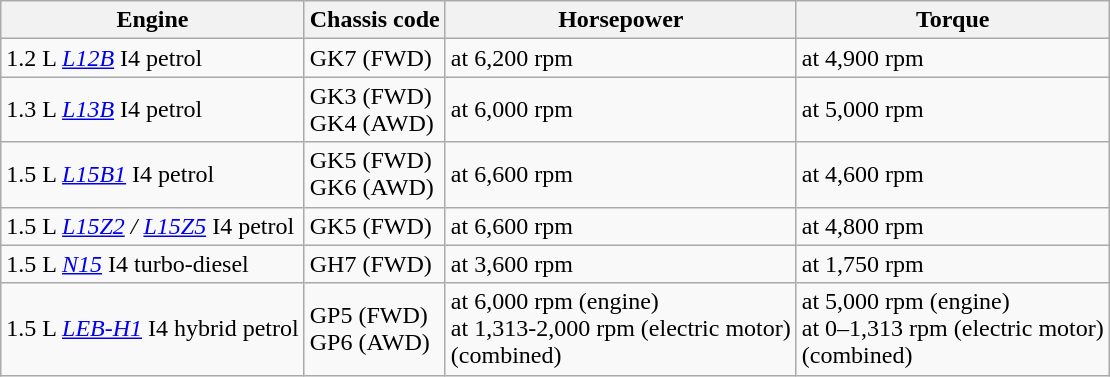<table class="wikitable">
<tr>
<th>Engine</th>
<th>Chassis code</th>
<th>Horsepower</th>
<th>Torque</th>
</tr>
<tr>
<td>1.2 L <a href='#'><em>L12B</em></a> I4 petrol</td>
<td>GK7 (FWD)</td>
<td> at 6,200 rpm</td>
<td> at 4,900 rpm</td>
</tr>
<tr>
<td>1.3 L <a href='#'><em>L13B</em></a> I4 petrol</td>
<td>GK3 (FWD)<br>GK4 (AWD)</td>
<td> at 6,000 rpm</td>
<td> at 5,000 rpm</td>
</tr>
<tr>
<td>1.5 L <a href='#'><em>L15B1</em></a> I4 petrol</td>
<td>GK5 (FWD)<br>GK6 (AWD)</td>
<td> at 6,600 rpm</td>
<td> at 4,600 rpm</td>
</tr>
<tr>
<td>1.5 L <em><a href='#'>L15Z2</a> / <a href='#'>L15Z5</a></em> I4 petrol</td>
<td>GK5 (FWD)</td>
<td> at 6,600 rpm</td>
<td> at 4,800 rpm</td>
</tr>
<tr>
<td>1.5 L <a href='#'><em>N15</em></a> I4 turbo-diesel</td>
<td>GH7 (FWD)</td>
<td> at 3,600 rpm</td>
<td> at 1,750 rpm</td>
</tr>
<tr>
<td>1.5 L <a href='#'><em>LEB-H1</em></a> I4 hybrid petrol</td>
<td>GP5 (FWD)<br>GP6 (AWD)</td>
<td> at 6,000 rpm (engine)<br> at 1,313-2,000 rpm (electric motor)<br> (combined)</td>
<td> at 5,000 rpm (engine)<br> at 0–1,313 rpm (electric motor)<br> (combined)</td>
</tr>
</table>
